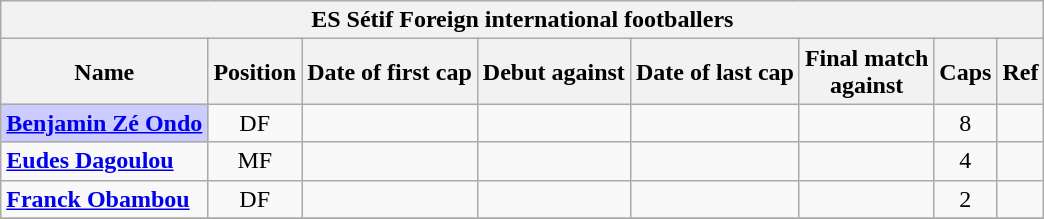<table class="wikitable plainrowheaders sortable" style="text-align: center;">
<tr>
<th colspan=8>ES Sétif Foreign international footballers</th>
</tr>
<tr>
<th scope="col">Name</th>
<th scope="col">Position</th>
<th scope="col">Date of first cap</th>
<th scope="col">Debut against</th>
<th scope="col">Date of last cap</th>
<th scope="col">Final match<br>against</th>
<th scope="col">Caps</th>
<th scope="col" class="unsortable">Ref</th>
</tr>
<tr>
<td scope="row" style="background-color:#CCCCFF" align="left"> <strong><a href='#'>Benjamin Zé Ondo</a></strong></td>
<td align="center">DF</td>
<td align="center"></td>
<td align="center"></td>
<td align="center"></td>
<td align="center"></td>
<td align="center">8</td>
<td></td>
</tr>
<tr>
<td scope="row" align="left"> <strong><a href='#'>Eudes Dagoulou</a></strong></td>
<td align="center">MF</td>
<td align="center"></td>
<td align="center"></td>
<td align="center"></td>
<td align="center"></td>
<td align="center">4</td>
<td></td>
</tr>
<tr>
<td scope="row" align="left"> <strong><a href='#'>Franck Obambou</a></strong></td>
<td align="center">DF</td>
<td align="center"></td>
<td align="center"></td>
<td align="center"></td>
<td align="center"></td>
<td align="center">2</td>
<td></td>
</tr>
<tr>
</tr>
</table>
